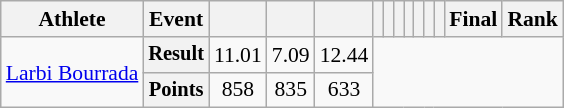<table class=wikitable style=font-size:90%>
<tr>
<th>Athlete</th>
<th>Event</th>
<th></th>
<th></th>
<th></th>
<th></th>
<th></th>
<th></th>
<th></th>
<th></th>
<th></th>
<th></th>
<th>Final</th>
<th>Rank</th>
</tr>
<tr align=center>
<td rowspan=2 align=left><a href='#'>Larbi Bourrada</a></td>
<th style=font-size:95%>Result</th>
<td>11.01 </td>
<td>7.09</td>
<td>12.44 </td>
<td colspan=9 rowspan=2></td>
</tr>
<tr align=center>
<th style=font-size:95%>Points</th>
<td>858</td>
<td>835</td>
<td>633</td>
</tr>
</table>
